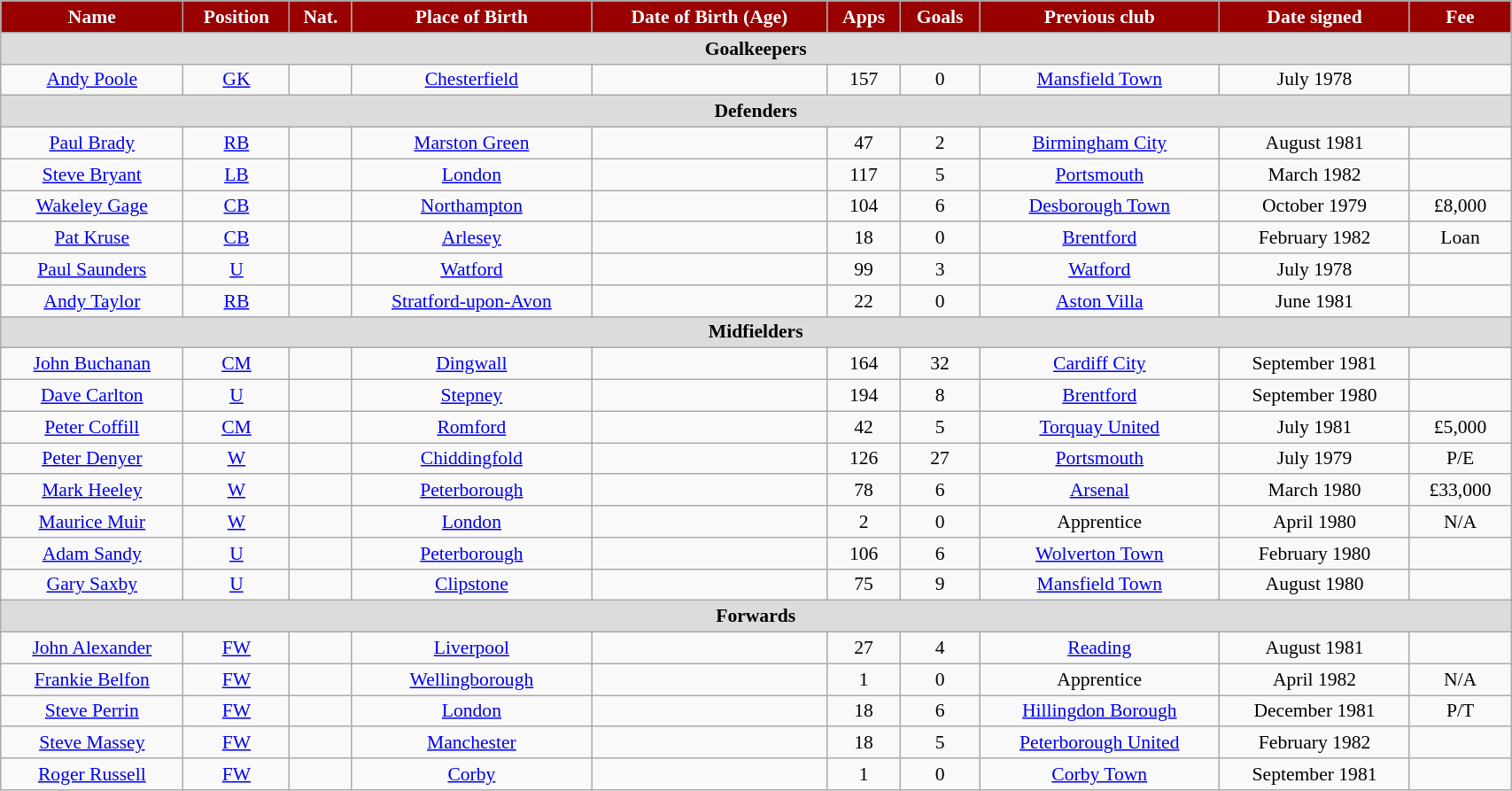<table class="wikitable" style="text-align:center; font-size:90%; width:90%;">
<tr>
<th style="background:#900; color:#FFF; text-align:center;">Name</th>
<th style="background:#900; color:#FFF; text-align:center;">Position</th>
<th style="background:#900; color:#FFF; text-align:center;">Nat.</th>
<th style="background:#900; color:#FFF; text-align:center;">Place of Birth</th>
<th style="background:#900; color:#FFF; text-align:center;">Date of Birth (Age)</th>
<th style="background:#900; color:#FFF; text-align:center;">Apps</th>
<th style="background:#900; color:#FFF; text-align:center;">Goals</th>
<th style="background:#900; color:#FFF; text-align:center;">Previous club</th>
<th style="background:#900; color:#FFF; text-align:center;">Date signed</th>
<th style="background:#900; color:#FFF; text-align:center;">Fee</th>
</tr>
<tr>
<th colspan="12" style="background:#dcdcdc; text-align:center;">Goalkeepers</th>
</tr>
<tr>
<td><a href='#'>Andy Poole</a></td>
<td><a href='#'>GK</a></td>
<td></td>
<td><a href='#'>Chesterfield</a></td>
<td></td>
<td>157</td>
<td>0</td>
<td><a href='#'>Mansfield Town</a></td>
<td>July 1978</td>
<td></td>
</tr>
<tr>
<th colspan="12" style="background:#dcdcdc; text-align:center;">Defenders</th>
</tr>
<tr>
<td><a href='#'>Paul Brady</a></td>
<td><a href='#'>RB</a></td>
<td></td>
<td><a href='#'>Marston Green</a></td>
<td></td>
<td>47</td>
<td>2</td>
<td><a href='#'>Birmingham City</a></td>
<td>August 1981</td>
<td></td>
</tr>
<tr>
<td><a href='#'>Steve Bryant</a></td>
<td><a href='#'>LB</a></td>
<td></td>
<td><a href='#'>London</a></td>
<td></td>
<td>117</td>
<td>5</td>
<td><a href='#'>Portsmouth</a></td>
<td>March 1982</td>
<td></td>
</tr>
<tr>
<td><a href='#'>Wakeley Gage</a></td>
<td><a href='#'>CB</a></td>
<td></td>
<td><a href='#'>Northampton</a></td>
<td></td>
<td>104</td>
<td>6</td>
<td><a href='#'>Desborough Town</a></td>
<td>October 1979</td>
<td>£8,000</td>
</tr>
<tr>
<td><a href='#'>Pat Kruse</a></td>
<td><a href='#'>CB</a></td>
<td></td>
<td><a href='#'>Arlesey</a></td>
<td></td>
<td>18</td>
<td>0</td>
<td><a href='#'>Brentford</a></td>
<td>February 1982</td>
<td>Loan</td>
</tr>
<tr>
<td><a href='#'>Paul Saunders</a></td>
<td><a href='#'>U</a></td>
<td></td>
<td><a href='#'>Watford</a></td>
<td></td>
<td>99</td>
<td>3</td>
<td><a href='#'>Watford</a></td>
<td>July 1978</td>
<td></td>
</tr>
<tr>
<td><a href='#'>Andy Taylor</a></td>
<td><a href='#'>RB</a></td>
<td></td>
<td><a href='#'>Stratford-upon-Avon</a></td>
<td></td>
<td>22</td>
<td>0</td>
<td><a href='#'>Aston Villa</a></td>
<td>June 1981</td>
<td></td>
</tr>
<tr>
<th colspan="12" style="background:#dcdcdc; text-align:center;">Midfielders</th>
</tr>
<tr>
<td><a href='#'>John Buchanan</a></td>
<td><a href='#'>CM</a></td>
<td></td>
<td><a href='#'>Dingwall</a></td>
<td></td>
<td>164</td>
<td>32</td>
<td><a href='#'>Cardiff City</a></td>
<td>September 1981</td>
<td></td>
</tr>
<tr>
<td><a href='#'>Dave Carlton</a></td>
<td><a href='#'>U</a></td>
<td></td>
<td><a href='#'>Stepney</a></td>
<td></td>
<td>194</td>
<td>8</td>
<td><a href='#'>Brentford</a></td>
<td>September 1980</td>
<td></td>
</tr>
<tr>
<td><a href='#'>Peter Coffill</a></td>
<td><a href='#'>CM</a></td>
<td></td>
<td><a href='#'>Romford</a></td>
<td></td>
<td>42</td>
<td>5</td>
<td><a href='#'>Torquay United</a></td>
<td>July 1981</td>
<td>£5,000</td>
</tr>
<tr>
<td><a href='#'>Peter Denyer</a></td>
<td><a href='#'>W</a></td>
<td></td>
<td><a href='#'>Chiddingfold</a></td>
<td></td>
<td>126</td>
<td>27</td>
<td><a href='#'>Portsmouth</a></td>
<td>July 1979</td>
<td>P/E</td>
</tr>
<tr>
<td><a href='#'>Mark Heeley</a></td>
<td><a href='#'>W</a></td>
<td></td>
<td><a href='#'>Peterborough</a></td>
<td></td>
<td>78</td>
<td>6</td>
<td><a href='#'>Arsenal</a></td>
<td>March 1980</td>
<td>£33,000</td>
</tr>
<tr>
<td><a href='#'>Maurice Muir</a></td>
<td><a href='#'>W</a></td>
<td></td>
<td><a href='#'>London</a></td>
<td></td>
<td>2</td>
<td>0</td>
<td>Apprentice</td>
<td>April 1980</td>
<td>N/A</td>
</tr>
<tr>
<td><a href='#'>Adam Sandy</a></td>
<td><a href='#'>U</a></td>
<td></td>
<td><a href='#'>Peterborough</a></td>
<td></td>
<td>106</td>
<td>6</td>
<td><a href='#'>Wolverton Town</a></td>
<td>February 1980</td>
<td></td>
</tr>
<tr>
<td><a href='#'>Gary Saxby</a></td>
<td><a href='#'>U</a></td>
<td></td>
<td><a href='#'>Clipstone</a></td>
<td></td>
<td>75</td>
<td>9</td>
<td><a href='#'>Mansfield Town</a></td>
<td>August 1980</td>
<td></td>
</tr>
<tr>
<th colspan="12" style="background:#dcdcdc; text-align:center;">Forwards</th>
</tr>
<tr>
<td><a href='#'>John Alexander</a></td>
<td><a href='#'>FW</a></td>
<td></td>
<td><a href='#'>Liverpool</a></td>
<td></td>
<td>27</td>
<td>4</td>
<td><a href='#'>Reading</a></td>
<td>August 1981</td>
<td></td>
</tr>
<tr>
<td><a href='#'>Frankie Belfon</a></td>
<td><a href='#'>FW</a></td>
<td></td>
<td><a href='#'>Wellingborough</a></td>
<td></td>
<td>1</td>
<td>0</td>
<td>Apprentice</td>
<td>April 1982</td>
<td>N/A</td>
</tr>
<tr>
<td><a href='#'>Steve Perrin</a></td>
<td><a href='#'>FW</a></td>
<td></td>
<td><a href='#'>London</a></td>
<td></td>
<td>18</td>
<td>6</td>
<td><a href='#'>Hillingdon Borough</a></td>
<td>December 1981</td>
<td>P/T</td>
</tr>
<tr>
<td><a href='#'>Steve Massey</a></td>
<td><a href='#'>FW</a></td>
<td></td>
<td><a href='#'>Manchester</a></td>
<td></td>
<td>18</td>
<td>5</td>
<td><a href='#'>Peterborough United</a></td>
<td>February 1982</td>
<td></td>
</tr>
<tr>
<td><a href='#'>Roger Russell</a></td>
<td><a href='#'>FW</a></td>
<td></td>
<td><a href='#'>Corby</a></td>
<td></td>
<td>1</td>
<td>0</td>
<td><a href='#'>Corby Town</a></td>
<td>September 1981</td>
<td></td>
</tr>
</table>
